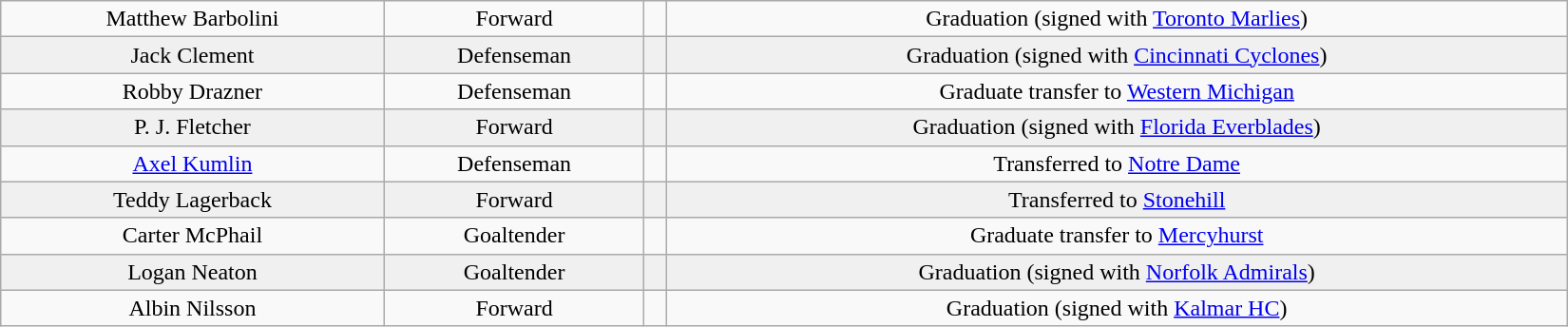<table class="wikitable" width=1100>
<tr align="center" bgcolor="">
<td>Matthew Barbolini</td>
<td>Forward</td>
<td></td>
<td>Graduation (signed with <a href='#'>Toronto Marlies</a>)</td>
</tr>
<tr align="center" bgcolor="f0f0f0">
<td>Jack Clement</td>
<td>Defenseman</td>
<td></td>
<td>Graduation (signed with <a href='#'>Cincinnati Cyclones</a>)</td>
</tr>
<tr align="center" bgcolor="">
<td>Robby Drazner</td>
<td>Defenseman</td>
<td></td>
<td>Graduate transfer to <a href='#'>Western Michigan</a></td>
</tr>
<tr align="center" bgcolor="f0f0f0">
<td>P. J. Fletcher</td>
<td>Forward</td>
<td></td>
<td>Graduation (signed with <a href='#'>Florida Everblades</a>)</td>
</tr>
<tr align="center" bgcolor="">
<td><a href='#'>Axel Kumlin</a></td>
<td>Defenseman</td>
<td></td>
<td>Transferred to <a href='#'>Notre Dame</a></td>
</tr>
<tr align="center" bgcolor="f0f0f0">
<td>Teddy Lagerback</td>
<td>Forward</td>
<td></td>
<td>Transferred to <a href='#'>Stonehill</a></td>
</tr>
<tr align="center" bgcolor="">
<td>Carter McPhail</td>
<td>Goaltender</td>
<td></td>
<td>Graduate transfer to <a href='#'>Mercyhurst</a></td>
</tr>
<tr align="center" bgcolor="f0f0f0">
<td>Logan Neaton</td>
<td>Goaltender</td>
<td></td>
<td>Graduation (signed with <a href='#'>Norfolk Admirals</a>)</td>
</tr>
<tr align="center" bgcolor="">
<td>Albin Nilsson</td>
<td>Forward</td>
<td></td>
<td>Graduation (signed with <a href='#'>Kalmar HC</a>)</td>
</tr>
</table>
